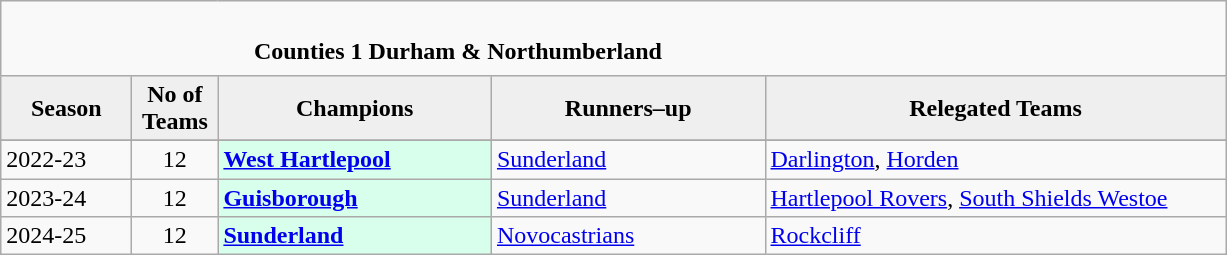<table class="wikitable" style="text-align: left;">
<tr>
<td colspan="11" cellpadding="0" cellspacing="0"><br><table border="0" style="width:100%;" cellpadding="0" cellspacing="0">
<tr>
<td style="width:20%; border:0;"></td>
<td style="border:0;"><strong>Counties 1 Durham & Northumberland</strong></td>
<td style="width:20%; border:0;"></td>
</tr>
</table>
</td>
</tr>
<tr>
<th style="background:#efefef; width:80px;">Season</th>
<th style="background:#efefef; width:50px;">No of Teams</th>
<th style="background:#efefef; width:175px;">Champions</th>
<th style="background:#efefef; width:175px;">Runners–up</th>
<th style="background:#efefef; width:300px;">Relegated Teams</th>
</tr>
<tr align=left>
</tr>
<tr>
<td>2022-23</td>
<td style="text-align: center;">12</td>
<td style="background:#d8ffeb;"><strong><a href='#'>West Hartlepool</a></strong></td>
<td><a href='#'>Sunderland</a></td>
<td><a href='#'>Darlington</a>, <a href='#'>Horden</a></td>
</tr>
<tr>
<td>2023-24</td>
<td style="text-align: center;">12</td>
<td style="background:#d8ffeb;"><strong><a href='#'>Guisborough</a></strong></td>
<td><a href='#'>Sunderland</a></td>
<td><a href='#'>Hartlepool Rovers</a>, <a href='#'>South Shields Westoe</a></td>
</tr>
<tr>
<td>2024-25</td>
<td style="text-align: center;">12</td>
<td style="background:#d8ffeb;"><strong><a href='#'>Sunderland</a></strong></td>
<td><a href='#'>Novocastrians</a></td>
<td><a href='#'>Rockcliff</a></td>
</tr>
</table>
